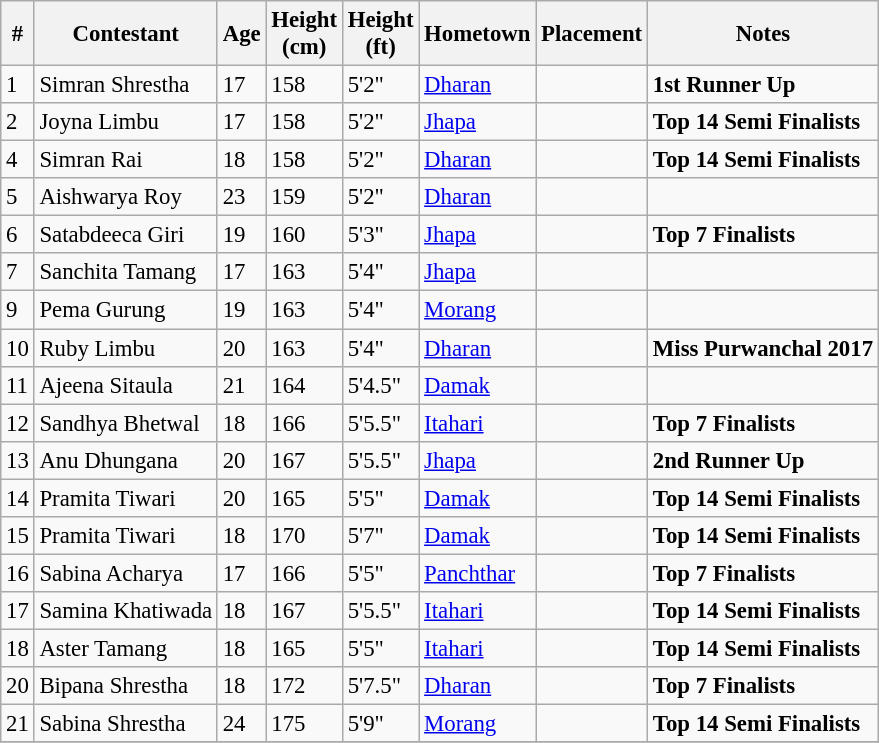<table class="wikitable sortable" style="font-size: 95%;">
<tr>
<th>#</th>
<th>Contestant</th>
<th>Age</th>
<th>Height<br> (cm)</th>
<th>Height<br> (ft)</th>
<th>Hometown</th>
<th>Placement</th>
<th>Notes</th>
</tr>
<tr>
<td>1</td>
<td>Simran Shrestha</td>
<td>17</td>
<td>158</td>
<td>5'2"</td>
<td><a href='#'>Dharan</a></td>
<td></td>
<td><strong>1st Runner Up</strong></td>
</tr>
<tr>
<td>2</td>
<td>Joyna Limbu</td>
<td>17</td>
<td>158</td>
<td>5'2"</td>
<td><a href='#'>Jhapa</a></td>
<td></td>
<td><strong>Top 14 Semi Finalists</strong></td>
</tr>
<tr>
<td>4</td>
<td>Simran Rai</td>
<td>18</td>
<td>158</td>
<td>5'2"</td>
<td><a href='#'>Dharan</a></td>
<td></td>
<td><strong>Top 14 Semi Finalists</strong></td>
</tr>
<tr>
<td>5</td>
<td>Aishwarya Roy</td>
<td>23</td>
<td>159</td>
<td>5'2"</td>
<td><a href='#'>Dharan</a></td>
<td></td>
<td></td>
</tr>
<tr>
<td>6</td>
<td>Satabdeeca Giri</td>
<td>19</td>
<td>160</td>
<td>5'3"</td>
<td><a href='#'>Jhapa</a></td>
<td></td>
<td><strong>Top 7 Finalists</strong></td>
</tr>
<tr>
<td>7</td>
<td>Sanchita Tamang</td>
<td>17</td>
<td>163</td>
<td>5'4"</td>
<td><a href='#'>Jhapa</a></td>
<td></td>
<td></td>
</tr>
<tr>
<td>9</td>
<td>Pema Gurung</td>
<td>19</td>
<td>163</td>
<td>5'4"</td>
<td><a href='#'>Morang</a></td>
<td></td>
<td></td>
</tr>
<tr>
<td>10</td>
<td>Ruby Limbu</td>
<td>20</td>
<td>163</td>
<td>5'4"</td>
<td><a href='#'>Dharan</a></td>
<td></td>
<td><strong>Miss Purwanchal 2017</strong></td>
</tr>
<tr>
<td>11</td>
<td>Ajeena Sitaula</td>
<td>21</td>
<td>164</td>
<td>5'4.5"</td>
<td><a href='#'>Damak</a></td>
<td></td>
<td></td>
</tr>
<tr>
<td>12</td>
<td>Sandhya Bhetwal</td>
<td>18</td>
<td>166</td>
<td>5'5.5"</td>
<td><a href='#'>Itahari</a></td>
<td></td>
<td><strong>Top 7 Finalists</strong></td>
</tr>
<tr>
<td>13</td>
<td>Anu Dhungana</td>
<td>20</td>
<td>167</td>
<td>5'5.5"</td>
<td><a href='#'>Jhapa</a></td>
<td></td>
<td><strong>2nd Runner Up</strong></td>
</tr>
<tr>
<td>14</td>
<td>Pramita Tiwari</td>
<td>20</td>
<td>165</td>
<td>5'5"</td>
<td><a href='#'>Damak</a></td>
<td></td>
<td><strong>Top 14 Semi Finalists</strong></td>
</tr>
<tr>
<td>15</td>
<td>Pramita Tiwari</td>
<td>18</td>
<td>170</td>
<td>5'7"</td>
<td><a href='#'>Damak</a></td>
<td></td>
<td><strong>Top 14 Semi Finalists</strong></td>
</tr>
<tr>
<td>16</td>
<td>Sabina Acharya</td>
<td>17</td>
<td>166</td>
<td>5'5"</td>
<td><a href='#'>Panchthar</a></td>
<td></td>
<td><strong>Top 7 Finalists</strong></td>
</tr>
<tr>
<td>17</td>
<td>Samina Khatiwada</td>
<td>18</td>
<td>167</td>
<td>5'5.5"</td>
<td><a href='#'>Itahari</a></td>
<td></td>
<td><strong>Top 14 Semi Finalists</strong></td>
</tr>
<tr>
<td>18</td>
<td>Aster Tamang</td>
<td>18</td>
<td>165</td>
<td>5'5"</td>
<td><a href='#'>Itahari</a></td>
<td></td>
<td><strong>Top 14 Semi Finalists</strong></td>
</tr>
<tr>
<td>20</td>
<td>Bipana Shrestha</td>
<td>18</td>
<td>172</td>
<td>5'7.5"</td>
<td><a href='#'>Dharan</a></td>
<td></td>
<td><strong>Top 7 Finalists</strong></td>
</tr>
<tr>
<td>21</td>
<td>Sabina Shrestha</td>
<td>24</td>
<td>175</td>
<td>5'9"</td>
<td><a href='#'>Morang</a></td>
<td></td>
<td><strong>Top 14 Semi Finalists</strong></td>
</tr>
<tr>
</tr>
</table>
